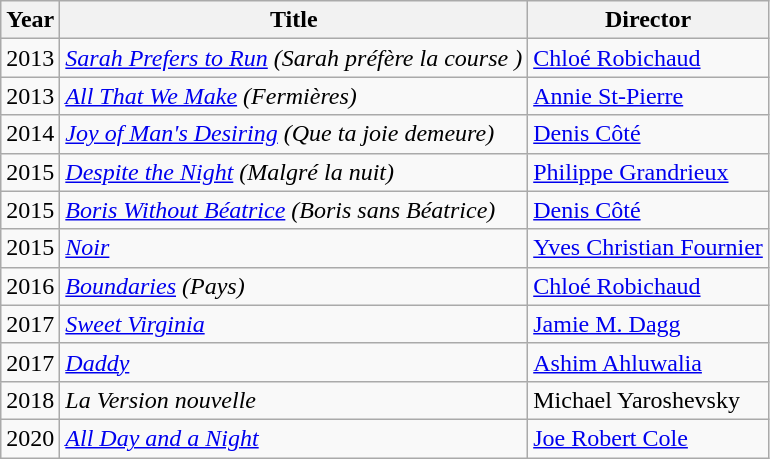<table class="wikitable">
<tr>
<th>Year</th>
<th>Title</th>
<th>Director</th>
</tr>
<tr>
<td>2013</td>
<td><em><a href='#'>Sarah Prefers to Run</a> (Sarah préfère la course )</em></td>
<td><a href='#'>Chloé Robichaud</a></td>
</tr>
<tr>
<td>2013</td>
<td><em><a href='#'>All That We Make</a> (Fermières)</em></td>
<td><a href='#'>Annie St-Pierre</a></td>
</tr>
<tr>
<td>2014</td>
<td><em><a href='#'>Joy of Man's Desiring</a> (Que ta joie demeure)</em></td>
<td><a href='#'>Denis Côté</a></td>
</tr>
<tr>
<td>2015</td>
<td><em><a href='#'>Despite the Night</a> (Malgré la nuit)</em></td>
<td><a href='#'>Philippe Grandrieux</a></td>
</tr>
<tr>
<td>2015</td>
<td><em><a href='#'>Boris Without Béatrice</a> (Boris sans Béatrice)</em></td>
<td><a href='#'>Denis Côté</a></td>
</tr>
<tr>
<td>2015</td>
<td><em><a href='#'>Noir</a></em></td>
<td><a href='#'>Yves Christian Fournier</a></td>
</tr>
<tr>
<td>2016</td>
<td><em><a href='#'>Boundaries</a> (Pays)</em></td>
<td><a href='#'>Chloé Robichaud</a></td>
</tr>
<tr>
<td>2017</td>
<td><em><a href='#'>Sweet Virginia</a></em></td>
<td><a href='#'>Jamie M. Dagg</a></td>
</tr>
<tr>
<td>2017</td>
<td><em><a href='#'>Daddy</a></em></td>
<td><a href='#'>Ashim Ahluwalia</a></td>
</tr>
<tr>
<td>2018</td>
<td><em>La Version nouvelle</em></td>
<td>Michael Yaroshevsky</td>
</tr>
<tr>
<td>2020</td>
<td><em><a href='#'>All Day and a Night</a></em></td>
<td><a href='#'>Joe Robert Cole</a></td>
</tr>
</table>
